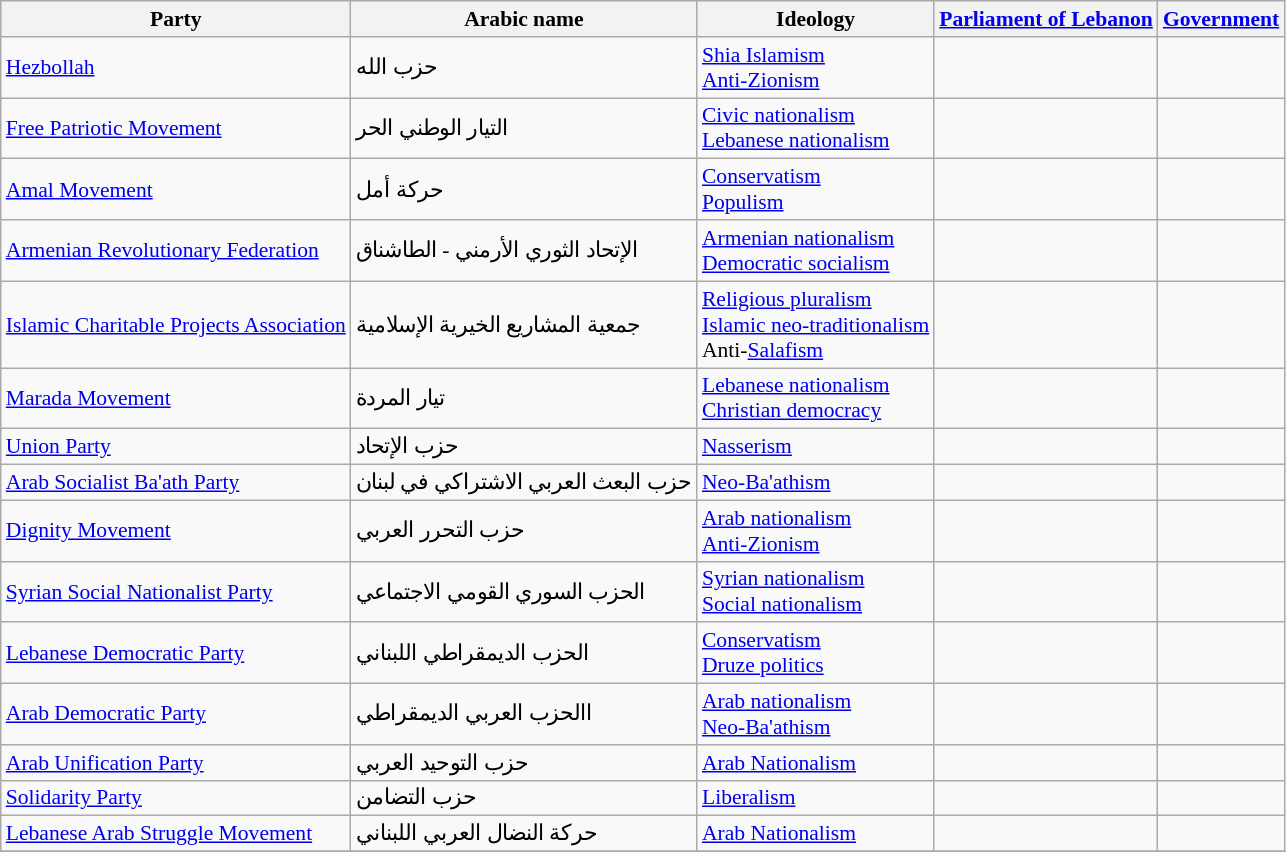<table class="wikitable sortable" style="font-size:90%">
<tr>
<th>Party</th>
<th>Arabic name</th>
<th>Ideology</th>
<th><a href='#'>Parliament of Lebanon</a></th>
<th><a href='#'>Government</a></th>
</tr>
<tr>
<td><a href='#'>Hezbollah</a></td>
<td>حزب الله</td>
<td><a href='#'>Shia Islamism</a><br><a href='#'>Anti-Zionism</a></td>
<td></td>
<td></td>
</tr>
<tr>
<td><a href='#'>Free Patriotic Movement</a></td>
<td>التيار الوطني الحر</td>
<td><a href='#'>Civic nationalism</a><br><a href='#'>Lebanese nationalism</a></td>
<td></td>
<td></td>
</tr>
<tr>
<td><a href='#'>Amal Movement</a></td>
<td>حركة أمل</td>
<td><a href='#'>Conservatism</a><br><a href='#'>Populism</a></td>
<td></td>
<td></td>
</tr>
<tr>
<td><a href='#'>Armenian Revolutionary Federation</a></td>
<td>الإتحاد الثوري الأرمني - الطاشناق</td>
<td><a href='#'>Armenian nationalism</a><br><a href='#'>Democratic socialism</a></td>
<td></td>
<td></td>
</tr>
<tr>
<td><a href='#'>Islamic Charitable Projects Association</a></td>
<td>جمعية المشاريع الخيرية الإسلامية</td>
<td><a href='#'>Religious pluralism</a><br><a href='#'>Islamic neo-traditionalism</a><br>Anti-<a href='#'>Salafism</a></td>
<td></td>
<td></td>
</tr>
<tr>
<td><a href='#'>Marada Movement</a></td>
<td>تيار المردة</td>
<td><a href='#'>Lebanese nationalism</a><br><a href='#'>Christian democracy</a></td>
<td></td>
<td></td>
</tr>
<tr>
<td><a href='#'>Union Party</a></td>
<td>حزب الإتحاد</td>
<td><a href='#'>Nasserism</a></td>
<td></td>
<td></td>
</tr>
<tr>
<td><a href='#'>Arab Socialist Ba'ath Party</a></td>
<td>حزب البعث العربي الاشتراكي في لبنان</td>
<td><a href='#'>Neo-Ba'athism</a></td>
<td></td>
<td></td>
</tr>
<tr>
<td><a href='#'>Dignity Movement</a></td>
<td>حزب التحرر العربي</td>
<td><a href='#'>Arab nationalism</a><br><a href='#'>Anti-Zionism</a></td>
<td></td>
<td></td>
</tr>
<tr>
<td><a href='#'>Syrian Social Nationalist Party</a></td>
<td>الحزب السوري القومي الاجتماعي</td>
<td><a href='#'>Syrian nationalism</a><br><a href='#'>Social nationalism</a></td>
<td></td>
<td></td>
</tr>
<tr>
<td><a href='#'>Lebanese Democratic Party</a></td>
<td>الحزب الديمقراطي اللبناني</td>
<td><a href='#'>Conservatism</a><br><a href='#'>Druze politics</a></td>
<td></td>
<td></td>
</tr>
<tr>
<td><a href='#'>Arab Democratic Party</a></td>
<td>االحزب العربي الديمقراطي</td>
<td><a href='#'>Arab nationalism</a><br><a href='#'>Neo-Ba'athism</a></td>
<td></td>
<td></td>
</tr>
<tr>
<td><a href='#'>Arab Unification Party</a></td>
<td>حزب التوحيد العربي</td>
<td><a href='#'>Arab Nationalism</a></td>
<td></td>
<td></td>
</tr>
<tr>
<td><a href='#'>Solidarity Party</a></td>
<td>حزب التضامن</td>
<td><a href='#'>Liberalism</a></td>
<td></td>
<td></td>
</tr>
<tr>
<td><a href='#'>Lebanese Arab Struggle Movement</a></td>
<td>حركة النضال العربي اللبناني</td>
<td><a href='#'>Arab Nationalism</a></td>
<td></td>
<td></td>
</tr>
<tr>
</tr>
</table>
